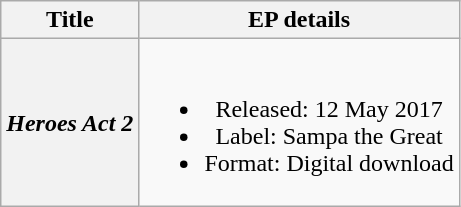<table class="wikitable plainrowheaders" style="text-align:center;">
<tr>
<th>Title</th>
<th>EP details</th>
</tr>
<tr>
<th scope="row"><em>Heroes Act 2</em></th>
<td><br><ul><li>Released: 12 May 2017</li><li>Label: Sampa the Great</li><li>Format: Digital download</li></ul></td>
</tr>
</table>
